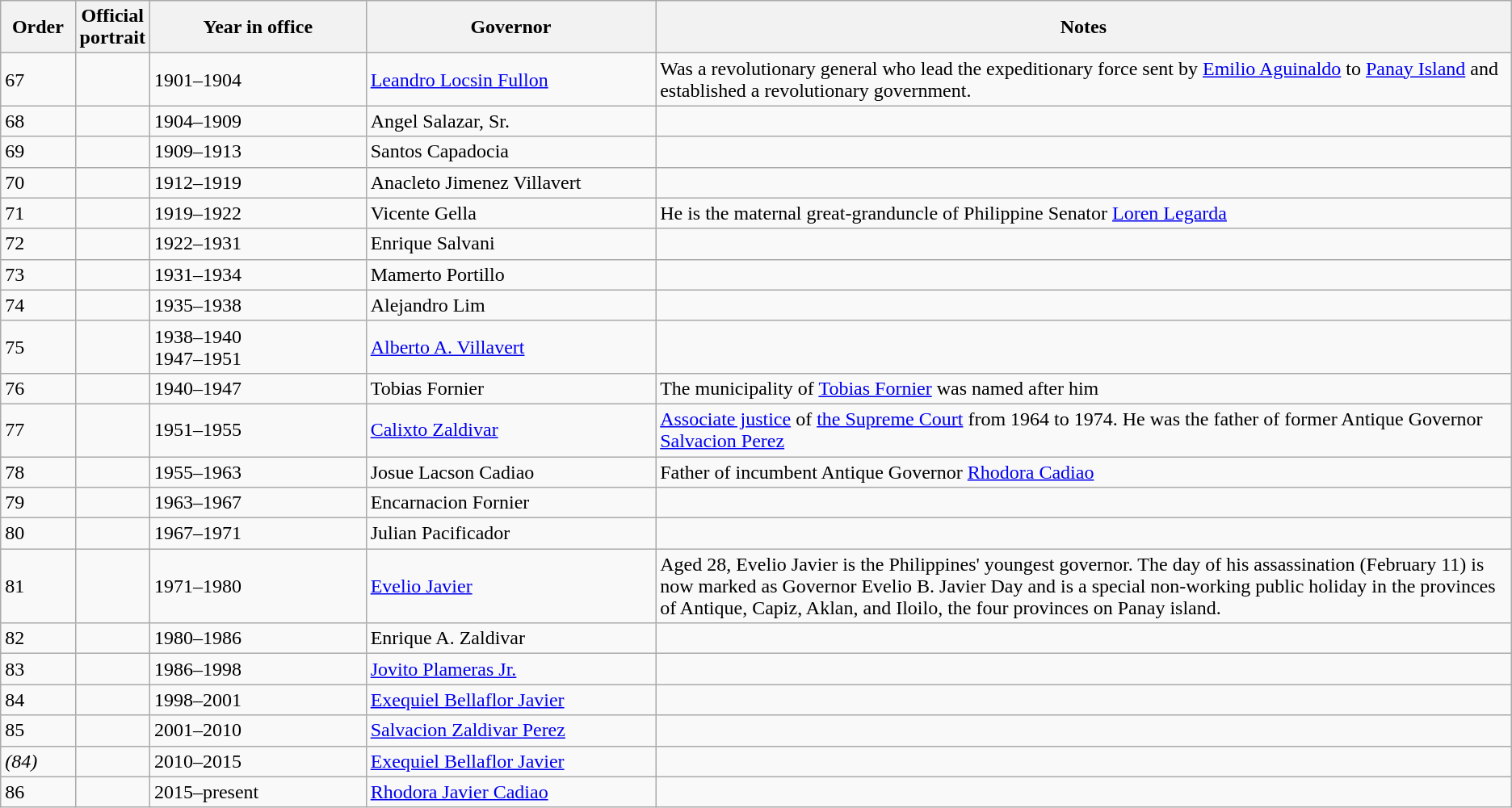<table class="wikitable">
<tr>
<th width=5%>Order</th>
<th>Official portrait</th>
<th width=15%>Year in office</th>
<th width=20%>Governor</th>
<th width=600%>Notes</th>
</tr>
<tr>
<td>67</td>
<td></td>
<td>1901–1904</td>
<td><a href='#'>Leandro Locsin Fullon</a></td>
<td>Was a revolutionary general who lead the expeditionary force sent by <a href='#'>Emilio Aguinaldo</a> to <a href='#'>Panay Island</a> and established a revolutionary government.</td>
</tr>
<tr>
<td>68</td>
<td></td>
<td>1904–1909</td>
<td>Angel Salazar, Sr.</td>
<td></td>
</tr>
<tr>
<td>69</td>
<td></td>
<td>1909–1913</td>
<td>Santos Capadocia</td>
<td></td>
</tr>
<tr>
<td>70</td>
<td></td>
<td>1912–1919</td>
<td>Anacleto Jimenez Villavert</td>
<td></td>
</tr>
<tr>
<td>71</td>
<td></td>
<td>1919–1922</td>
<td>Vicente Gella</td>
<td>He is the maternal great-granduncle of Philippine Senator <a href='#'>Loren Legarda</a></td>
</tr>
<tr>
<td>72</td>
<td></td>
<td>1922–1931</td>
<td>Enrique Salvani</td>
<td></td>
</tr>
<tr>
<td>73</td>
<td></td>
<td>1931–1934</td>
<td>Mamerto Portillo</td>
<td></td>
</tr>
<tr>
<td>74</td>
<td></td>
<td>1935–1938</td>
<td>Alejandro Lim</td>
<td></td>
</tr>
<tr>
<td>75</td>
<td></td>
<td>1938–1940<br>1947–1951</td>
<td><a href='#'>Alberto A. Villavert</a></td>
<td></td>
</tr>
<tr>
<td>76</td>
<td></td>
<td>1940–1947</td>
<td>Tobias Fornier</td>
<td>The municipality of <a href='#'>Tobias Fornier</a> was named after him</td>
</tr>
<tr>
<td>77</td>
<td></td>
<td>1951–1955</td>
<td><a href='#'>Calixto Zaldivar</a></td>
<td><a href='#'>Associate justice</a> of <a href='#'>the Supreme Court</a> from 1964 to 1974. He was the father of former Antique Governor <a href='#'>Salvacion Perez</a></td>
</tr>
<tr>
<td>78</td>
<td></td>
<td>1955–1963</td>
<td>Josue Lacson Cadiao</td>
<td>Father of incumbent Antique Governor <a href='#'>Rhodora Cadiao</a></td>
</tr>
<tr>
<td>79</td>
<td></td>
<td>1963–1967</td>
<td>Encarnacion Fornier</td>
<td></td>
</tr>
<tr>
<td>80</td>
<td></td>
<td>1967–1971</td>
<td>Julian Pacificador</td>
<td></td>
</tr>
<tr>
<td>81</td>
<td></td>
<td>1971–1980</td>
<td><a href='#'>Evelio Javier</a></td>
<td>Aged 28, Evelio Javier is the Philippines' youngest governor. The day of his assassination (February 11) is now marked as Governor Evelio B. Javier Day and is a special non-working public holiday in the provinces of Antique, Capiz, Aklan, and Iloilo, the four provinces on Panay island.</td>
</tr>
<tr>
<td>82</td>
<td></td>
<td>1980–1986</td>
<td>Enrique A. Zaldivar</td>
<td></td>
</tr>
<tr>
<td>83</td>
<td></td>
<td>1986–1998</td>
<td><a href='#'>Jovito Plameras Jr.</a></td>
<td></td>
</tr>
<tr>
<td>84</td>
<td></td>
<td>1998–2001</td>
<td><a href='#'>Exequiel Bellaflor Javier</a></td>
<td></td>
</tr>
<tr>
<td>85</td>
<td></td>
<td>2001–2010</td>
<td><a href='#'>Salvacion Zaldivar Perez</a></td>
<td></td>
</tr>
<tr>
<td><em>(84)</em></td>
<td></td>
<td>2010–2015</td>
<td><a href='#'>Exequiel Bellaflor Javier</a></td>
<td></td>
</tr>
<tr>
<td>86</td>
<td></td>
<td>2015–present</td>
<td><a href='#'>Rhodora Javier Cadiao</a></td>
<td></td>
</tr>
</table>
